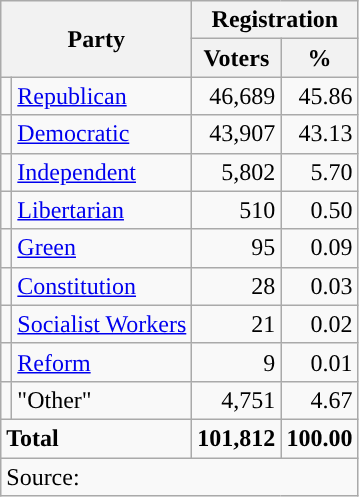<table class="wikitable">
<tr>
<th colspan="2" rowspan="2">Party</th>
<th colspan="2">Registration</th>
</tr>
<tr>
<th>Voters</th>
<th>%</th>
</tr>
<tr>
<td style="background-color:"></td>
<td><a href='#'>Republican</a></td>
<td style="text-align:right;">46,689</td>
<td style="text-align:right;">45.86</td>
</tr>
<tr>
<td style="background-color:"></td>
<td><a href='#'>Democratic</a></td>
<td style="text-align:right;">43,907</td>
<td style="text-align:right;">43.13</td>
</tr>
<tr>
<td style="background-color:"></td>
<td><a href='#'>Independent</a></td>
<td style="text-align:right;">5,802</td>
<td style="text-align:right;">5.70</td>
</tr>
<tr>
<td style="background-color:"></td>
<td><a href='#'>Libertarian</a></td>
<td style="text-align:right;">510</td>
<td style="text-align:right;">0.50</td>
</tr>
<tr>
<td style="background-color:"></td>
<td><a href='#'>Green</a></td>
<td style="text-align:right;">95</td>
<td style="text-align:right;">0.09</td>
</tr>
<tr>
<td style="background-color:"></td>
<td><a href='#'>Constitution</a></td>
<td style="text-align:right;">28</td>
<td style="text-align:right;">0.03</td>
</tr>
<tr>
<td style="background-color:"></td>
<td><a href='#'>Socialist Workers</a></td>
<td style="text-align:right;">21</td>
<td style="text-align:right;">0.02</td>
</tr>
<tr>
<td style="background-color:"></td>
<td><a href='#'>Reform</a></td>
<td style="text-align:right;">9</td>
<td style="text-align:right;">0.01</td>
</tr>
<tr>
<td></td>
<td>"Other"</td>
<td style="text-align:right;">4,751</td>
<td style="text-align:right;">4.67</td>
</tr>
<tr>
<td colspan="2"><strong>Total</strong></td>
<td style="text-align:right;"><strong>101,812</strong></td>
<td style="text-align:right;"><strong>100.00</strong></td>
</tr>
<tr>
<td colspan="4">Source: <em></em></td>
</tr>
</table>
